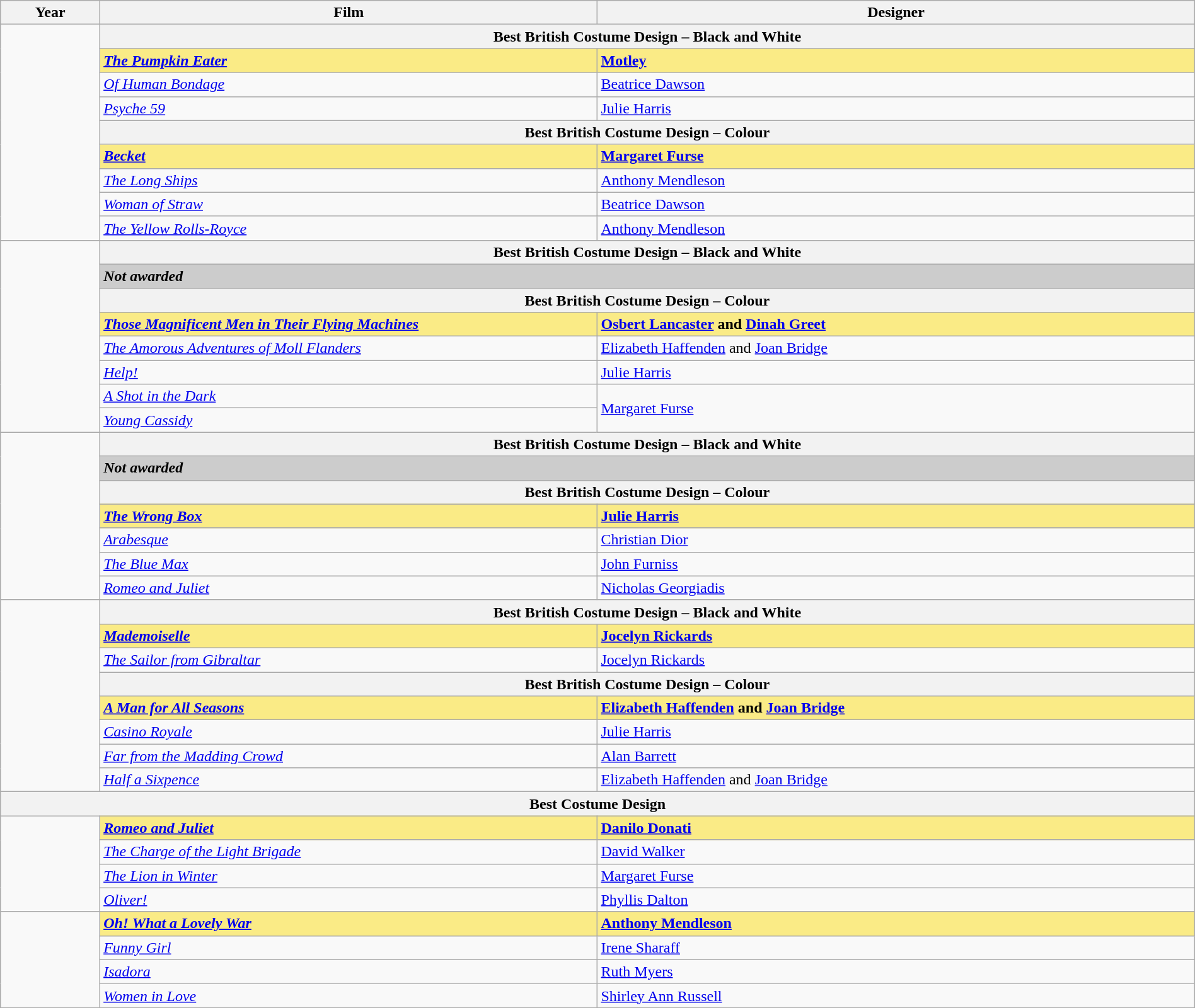<table class="wikitable" style="width:100%;" cellpadding="5">
<tr>
<th style="width:5%;">Year</th>
<th style="width:25%;">Film</th>
<th style="width:30%;">Designer</th>
</tr>
<tr>
<td rowspan="9"></td>
<th colspan="2">Best British Costume Design – Black and White</th>
</tr>
<tr>
<td style="background:#FAEB86"><strong><em><a href='#'>The Pumpkin Eater</a></em></strong></td>
<td style="background:#FAEB86"><strong><a href='#'>Motley</a></strong></td>
</tr>
<tr>
<td><em><a href='#'>Of Human Bondage</a></em></td>
<td><a href='#'>Beatrice Dawson</a></td>
</tr>
<tr>
<td><em><a href='#'>Psyche 59</a></em></td>
<td><a href='#'>Julie Harris</a></td>
</tr>
<tr>
<th colspan="2">Best British Costume Design – Colour</th>
</tr>
<tr>
<td style="background:#FAEB86"><strong><em><a href='#'>Becket</a></em></strong></td>
<td style="background:#FAEB86"><strong><a href='#'>Margaret Furse</a></strong></td>
</tr>
<tr>
<td><em><a href='#'>The Long Ships</a></em></td>
<td><a href='#'>Anthony Mendleson</a></td>
</tr>
<tr>
<td><em><a href='#'>Woman of Straw</a></em></td>
<td><a href='#'>Beatrice Dawson</a></td>
</tr>
<tr>
<td><em><a href='#'>The Yellow Rolls-Royce</a></em></td>
<td><a href='#'>Anthony Mendleson</a></td>
</tr>
<tr>
<td rowspan="8"></td>
<th colspan="2">Best British Costume Design – Black and White</th>
</tr>
<tr>
<td colspan="2" style="background:#ccc;"><strong><em>Not awarded</em></strong></td>
</tr>
<tr>
<th colspan="2">Best British Costume Design – Colour</th>
</tr>
<tr>
<td style="background:#FAEB86"><strong><em><a href='#'>Those Magnificent Men in Their Flying Machines</a></em></strong></td>
<td style="background:#FAEB86"><strong><a href='#'>Osbert Lancaster</a> and <a href='#'>Dinah Greet</a></strong></td>
</tr>
<tr>
<td><em><a href='#'>The Amorous Adventures of Moll Flanders</a></em></td>
<td><a href='#'>Elizabeth Haffenden</a> and <a href='#'>Joan Bridge</a></td>
</tr>
<tr>
<td><em><a href='#'>Help!</a></em></td>
<td><a href='#'>Julie Harris</a></td>
</tr>
<tr>
<td><em><a href='#'>A Shot in the Dark</a></em></td>
<td rowspan="2"><a href='#'>Margaret Furse</a></td>
</tr>
<tr>
<td><em><a href='#'>Young Cassidy</a></em></td>
</tr>
<tr>
<td rowspan="7"></td>
<th colspan="2">Best British Costume Design – Black and White</th>
</tr>
<tr>
<td colspan="2" style="background:#ccc;"><strong><em>Not awarded</em></strong></td>
</tr>
<tr>
<th colspan="2">Best British Costume Design – Colour</th>
</tr>
<tr>
<td style="background:#FAEB86"><strong><em><a href='#'>The Wrong Box</a></em></strong></td>
<td style="background:#FAEB86"><strong><a href='#'>Julie Harris</a></strong></td>
</tr>
<tr>
<td><em><a href='#'>Arabesque</a></em></td>
<td><a href='#'>Christian Dior</a></td>
</tr>
<tr>
<td><em><a href='#'>The Blue Max</a></em></td>
<td><a href='#'>John Furniss</a></td>
</tr>
<tr>
<td><em><a href='#'>Romeo and Juliet</a></em></td>
<td><a href='#'>Nicholas Georgiadis</a></td>
</tr>
<tr>
<td rowspan="8"></td>
<th colspan="2">Best British Costume Design – Black and White</th>
</tr>
<tr>
<td style="background:#FAEB86"><strong><em><a href='#'>Mademoiselle</a></em></strong></td>
<td style="background:#FAEB86"><strong><a href='#'>Jocelyn Rickards</a></strong></td>
</tr>
<tr>
<td><em><a href='#'>The Sailor from Gibraltar</a></em></td>
<td><a href='#'>Jocelyn Rickards</a></td>
</tr>
<tr>
<th colspan="2">Best British Costume Design – Colour</th>
</tr>
<tr>
<td style="background:#FAEB86"><strong><em><a href='#'>A Man for All Seasons</a></em></strong></td>
<td style="background:#FAEB86"><strong><a href='#'>Elizabeth Haffenden</a> and <a href='#'>Joan Bridge</a></strong></td>
</tr>
<tr>
<td><em><a href='#'>Casino Royale</a></em></td>
<td><a href='#'>Julie Harris</a></td>
</tr>
<tr>
<td><em><a href='#'>Far from the Madding Crowd</a></em></td>
<td><a href='#'>Alan Barrett</a></td>
</tr>
<tr>
<td><em><a href='#'>Half a Sixpence</a></em></td>
<td><a href='#'>Elizabeth Haffenden</a> and <a href='#'>Joan Bridge</a></td>
</tr>
<tr>
<th colspan="3">Best Costume Design</th>
</tr>
<tr>
<td rowspan="4"></td>
<td style="background:#FAEB86"><strong><em><a href='#'>Romeo and Juliet</a></em></strong></td>
<td style="background:#FAEB86"><strong><a href='#'>Danilo Donati</a></strong></td>
</tr>
<tr>
<td><em><a href='#'>The Charge of the Light Brigade</a></em></td>
<td><a href='#'>David Walker</a></td>
</tr>
<tr>
<td><em><a href='#'>The Lion in Winter</a></em></td>
<td><a href='#'>Margaret Furse</a></td>
</tr>
<tr>
<td><em><a href='#'>Oliver!</a></em></td>
<td><a href='#'>Phyllis Dalton</a></td>
</tr>
<tr>
<td rowspan="4"></td>
<td style="background:#FAEB86"><strong><em><a href='#'>Oh! What a Lovely War</a></em></strong></td>
<td style="background:#FAEB86"><strong><a href='#'>Anthony Mendleson</a></strong></td>
</tr>
<tr>
<td><em><a href='#'>Funny Girl</a></em></td>
<td><a href='#'>Irene Sharaff</a></td>
</tr>
<tr>
<td><em><a href='#'>Isadora</a></em></td>
<td><a href='#'>Ruth Myers</a></td>
</tr>
<tr>
<td><em><a href='#'>Women in Love</a></em></td>
<td><a href='#'>Shirley Ann Russell</a></td>
</tr>
</table>
